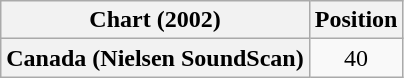<table class="wikitable plainrowheaders">
<tr>
<th>Chart (2002)</th>
<th>Position</th>
</tr>
<tr>
<th scope="row">Canada (Nielsen SoundScan)</th>
<td style="text-align:center;">40</td>
</tr>
</table>
